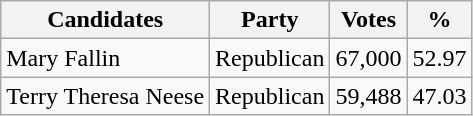<table class="wikitable">
<tr>
<th>Candidates</th>
<th>Party</th>
<th>Votes</th>
<th>%</th>
</tr>
<tr>
<td>Mary Fallin</td>
<td>Republican</td>
<td>67,000</td>
<td>52.97</td>
</tr>
<tr>
<td>Terry Theresa Neese</td>
<td>Republican</td>
<td>59,488</td>
<td>47.03</td>
</tr>
</table>
